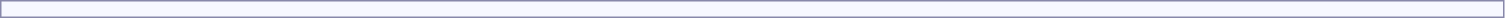<table style="width:66em; border:1px solid #8888aa; background-color:#f7f8ff; padding:5px; font-size:95%; margin: 0px 12px 12px 0px;">
</table>
